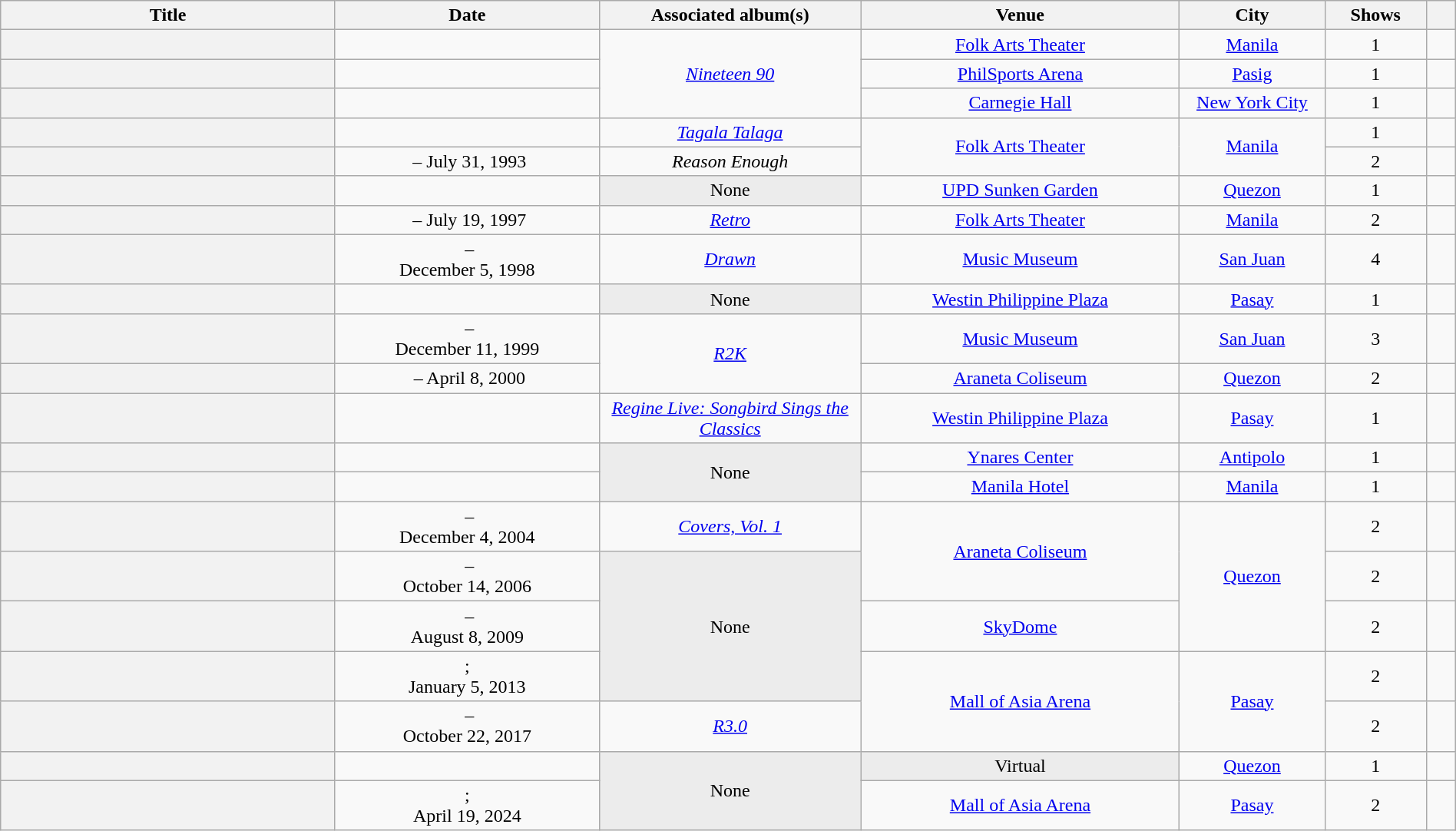<table class="wikitable sortable plainrowheaders" style="text-align:center;" width=100%>
<tr>
<th scope="col" width=23%>Title</th>
<th scope="col">Date</th>
<th scope="col" width=18%>Associated album(s)</th>
<th scope="col">Venue</th>
<th scope="col" width=10%>City</th>
<th scope="col">Shows</th>
<th scope="col" width=2% class="unsortable"></th>
</tr>
<tr>
<th scope="row"></th>
<td></td>
<td rowspan="3"><em><a href='#'>Nineteen 90</a></em></td>
<td><a href='#'>Folk Arts Theater</a></td>
<td><a href='#'>Manila</a></td>
<td>1</td>
<td></td>
</tr>
<tr>
<th scope="row"></th>
<td></td>
<td><a href='#'>PhilSports Arena</a></td>
<td><a href='#'>Pasig</a></td>
<td>1</td>
<td></td>
</tr>
<tr>
<th scope="row"></th>
<td></td>
<td><a href='#'>Carnegie Hall</a></td>
<td><a href='#'>New York City</a></td>
<td>1</td>
<td></td>
</tr>
<tr>
<th scope="row"></th>
<td></td>
<td><em><a href='#'>Tagala Talaga</a></em></td>
<td rowspan="2"><a href='#'>Folk Arts Theater</a></td>
<td rowspan="2"><a href='#'>Manila</a></td>
<td>1</td>
<td></td>
</tr>
<tr>
<th scope="row"></th>
<td> – July 31, 1993</td>
<td><em>Reason Enough</em></td>
<td>2</td>
<td></td>
</tr>
<tr>
<th scope="row"></th>
<td></td>
<td style="background:#ECECEC;">None</td>
<td><a href='#'>UPD Sunken Garden</a></td>
<td><a href='#'>Quezon</a></td>
<td>1</td>
<td></td>
</tr>
<tr>
<th scope="row"></th>
<td> – July 19, 1997</td>
<td><em><a href='#'>Retro</a></em></td>
<td><a href='#'>Folk Arts Theater</a></td>
<td><a href='#'>Manila</a></td>
<td>2</td>
<td></td>
</tr>
<tr>
<th scope="row"></th>
<td> –<br>December 5, 1998</td>
<td><em><a href='#'>Drawn</a></em></td>
<td><a href='#'>Music Museum</a></td>
<td><a href='#'>San Juan</a></td>
<td>4</td>
<td></td>
</tr>
<tr>
<th scope="row"></th>
<td></td>
<td style="background:#ECECEC;">None</td>
<td><a href='#'>Westin Philippine Plaza</a></td>
<td><a href='#'>Pasay</a></td>
<td>1</td>
<td></td>
</tr>
<tr>
<th scope="row"></th>
<td> –<br>December 11, 1999</td>
<td rowspan="2"><em><a href='#'>R2K</a></em></td>
<td><a href='#'>Music Museum</a></td>
<td><a href='#'>San Juan</a></td>
<td>3</td>
<td></td>
</tr>
<tr>
<th scope="row"></th>
<td> – April 8, 2000</td>
<td><a href='#'>Araneta Coliseum</a></td>
<td><a href='#'>Quezon</a></td>
<td>2</td>
<td></td>
</tr>
<tr>
<th scope="row"></th>
<td></td>
<td><em><a href='#'>Regine Live: Songbird Sings the Classics</a></em></td>
<td><a href='#'>Westin Philippine Plaza</a></td>
<td><a href='#'>Pasay</a></td>
<td>1</td>
<td></td>
</tr>
<tr>
<th scope="row"></th>
<td></td>
<td rowspan="2" style="background:#ECECEC;">None</td>
<td><a href='#'>Ynares Center</a></td>
<td><a href='#'>Antipolo</a></td>
<td>1</td>
<td></td>
</tr>
<tr>
<th scope="row"></th>
<td></td>
<td><a href='#'>Manila Hotel</a></td>
<td><a href='#'>Manila</a></td>
<td>1</td>
<td></td>
</tr>
<tr>
<th scope="row"></th>
<td> –<br>December 4, 2004</td>
<td><em><a href='#'>Covers, Vol. 1</a></em></td>
<td rowspan="2"><a href='#'>Araneta Coliseum</a></td>
<td rowspan="3"><a href='#'>Quezon</a></td>
<td>2</td>
<td></td>
</tr>
<tr>
<th scope="row"></th>
<td> –<br>October 14, 2006</td>
<td rowspan="3" style="background:#ECECEC;">None</td>
<td>2</td>
<td></td>
</tr>
<tr>
<th scope="row"></th>
<td> –<br>August 8, 2009</td>
<td><a href='#'>SkyDome</a></td>
<td>2</td>
<td></td>
</tr>
<tr>
<th scope="row"></th>
<td>;<br>January 5, 2013</td>
<td rowspan="2"><a href='#'>Mall of Asia Arena</a></td>
<td rowspan="2"><a href='#'>Pasay</a></td>
<td>2</td>
<td></td>
</tr>
<tr>
<th scope="row"></th>
<td> –<br>October 22, 2017</td>
<td><em><a href='#'>R3.0</a></em></td>
<td>2</td>
<td></td>
</tr>
<tr>
<th scope="row"></th>
<td></td>
<td rowspan="2" style="background:#ECECEC;">None</td>
<td style="background:#ECECEC;">Virtual</td>
<td><a href='#'>Quezon</a></td>
<td>1</td>
<td></td>
</tr>
<tr>
<th scope="row"></th>
<td>;<br>April 19, 2024</td>
<td><a href='#'>Mall of Asia Arena</a></td>
<td><a href='#'>Pasay</a></td>
<td>2</td>
<td></td>
</tr>
</table>
